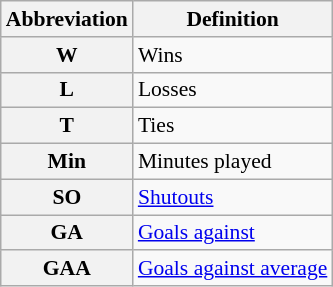<table class="wikitable" style="font-size:90%;">
<tr>
<th scope="col">Abbreviation</th>
<th scope="col">Definition</th>
</tr>
<tr>
<th scope="row">W</th>
<td>Wins</td>
</tr>
<tr>
<th scope="row">L</th>
<td>Losses</td>
</tr>
<tr>
<th scope="row">T</th>
<td>Ties</td>
</tr>
<tr>
<th scope="row">Min</th>
<td>Minutes played</td>
</tr>
<tr>
<th scope="row">SO</th>
<td><a href='#'>Shutouts</a></td>
</tr>
<tr>
<th scope="row">GA</th>
<td><a href='#'>Goals against</a></td>
</tr>
<tr>
<th scope="row">GAA</th>
<td><a href='#'>Goals against average</a></td>
</tr>
</table>
